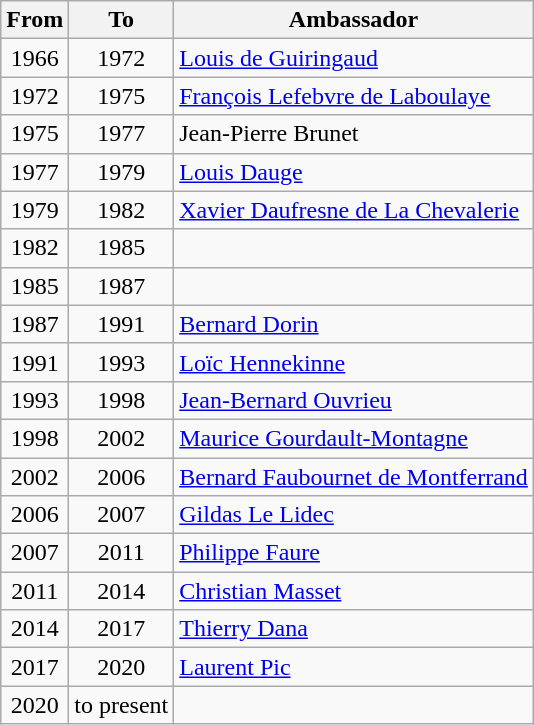<table class="wikitable">
<tr>
<th>From</th>
<th>To</th>
<th>Ambassador</th>
</tr>
<tr>
<td align="center">1966</td>
<td align="center">1972</td>
<td><a href='#'>Louis de Guiringaud</a></td>
</tr>
<tr>
<td align="center">1972</td>
<td align="center">1975</td>
<td><a href='#'>François Lefebvre de Laboulaye</a></td>
</tr>
<tr>
<td align="center">1975</td>
<td align="center">1977</td>
<td>Jean-Pierre Brunet</td>
</tr>
<tr>
<td align="center">1977</td>
<td align="center">1979</td>
<td><a href='#'>Louis Dauge</a></td>
</tr>
<tr>
<td align="center">1979</td>
<td align="center">1982</td>
<td><a href='#'>Xavier Daufresne de La Chevalerie</a></td>
</tr>
<tr>
<td align="center">1982</td>
<td align="center">1985</td>
<td></td>
</tr>
<tr>
<td align="center">1985</td>
<td align="center">1987</td>
<td></td>
</tr>
<tr>
<td align="center">1987</td>
<td align="center">1991</td>
<td><a href='#'>Bernard Dorin</a></td>
</tr>
<tr>
<td align="center">1991</td>
<td align="center">1993</td>
<td><a href='#'>Loïc Hennekinne</a></td>
</tr>
<tr>
<td align="center">1993</td>
<td align="center">1998</td>
<td><a href='#'>Jean-Bernard Ouvrieu</a></td>
</tr>
<tr>
<td align="center">1998</td>
<td align="center">2002</td>
<td><a href='#'>Maurice Gourdault-Montagne</a></td>
</tr>
<tr>
<td align="center">2002</td>
<td align="center">2006</td>
<td><a href='#'>Bernard Faubournet de Montferrand</a></td>
</tr>
<tr>
<td align="center">2006</td>
<td align="center">2007</td>
<td><a href='#'>Gildas Le Lidec</a></td>
</tr>
<tr>
<td align="center">2007</td>
<td align="center">2011</td>
<td><a href='#'>Philippe Faure</a></td>
</tr>
<tr>
<td align="center">2011</td>
<td align="center">2014</td>
<td><a href='#'>Christian Masset</a></td>
</tr>
<tr>
<td align="center">2014</td>
<td align="center">2017</td>
<td><a href='#'>Thierry Dana</a></td>
</tr>
<tr>
<td align="center">2017</td>
<td align="center">2020</td>
<td><a href='#'>Laurent Pic</a></td>
</tr>
<tr>
<td align="center">2020</td>
<td align="center">to present</td>
<td></td>
</tr>
</table>
